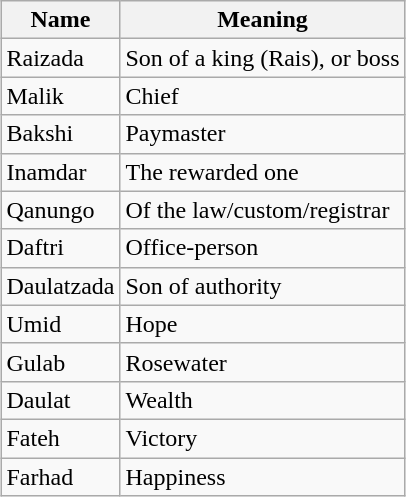<table class="wikitable" style="margin-left: auto; margin-right: auto; border: none;">
<tr>
<th>Name</th>
<th>Meaning</th>
</tr>
<tr>
<td>Raizada</td>
<td>Son of a king (Rais), or boss</td>
</tr>
<tr>
<td>Malik</td>
<td>Chief</td>
</tr>
<tr>
<td>Bakshi</td>
<td>Paymaster</td>
</tr>
<tr>
<td>Inamdar</td>
<td>The rewarded one</td>
</tr>
<tr>
<td>Qanungo</td>
<td>Of the law/custom/registrar</td>
</tr>
<tr>
<td>Daftri</td>
<td>Office-person</td>
</tr>
<tr>
<td>Daulatzada</td>
<td>Son of authority</td>
</tr>
<tr>
<td>Umid</td>
<td>Hope</td>
</tr>
<tr>
<td>Gulab</td>
<td>Rosewater</td>
</tr>
<tr>
<td>Daulat</td>
<td>Wealth</td>
</tr>
<tr>
<td>Fateh</td>
<td>Victory</td>
</tr>
<tr>
<td>Farhad</td>
<td>Happiness</td>
</tr>
</table>
